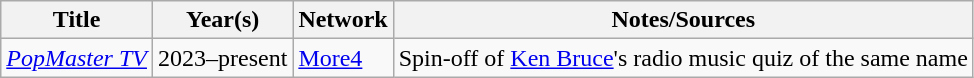<table class="wikitable sortable">
<tr>
<th>Title</th>
<th>Year(s)</th>
<th>Network</th>
<th>Notes/Sources</th>
</tr>
<tr>
<td><em><a href='#'>PopMaster TV</a></em></td>
<td>2023–present</td>
<td><a href='#'>More4</a></td>
<td>Spin-off of <a href='#'>Ken Bruce</a>'s radio music quiz of the same name</td>
</tr>
</table>
